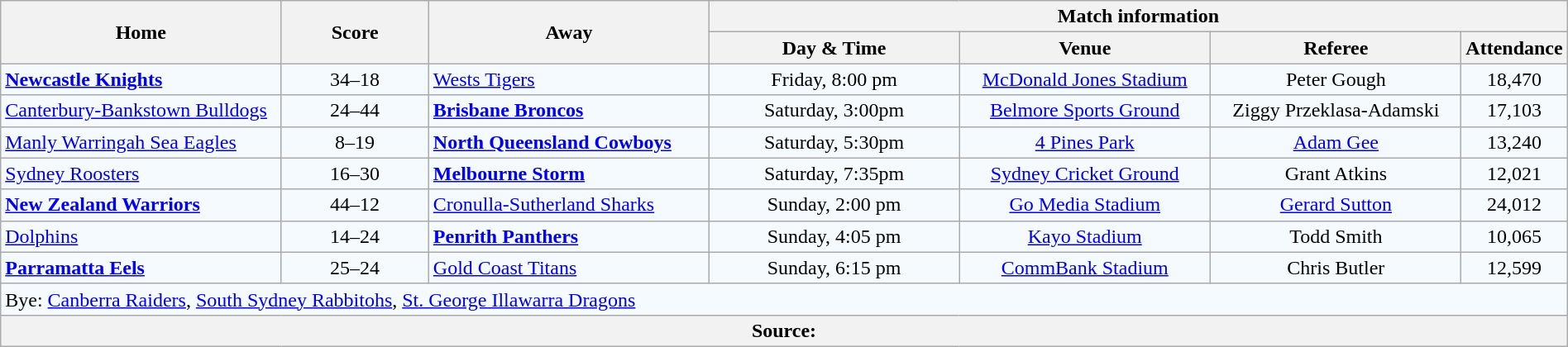<table class="wikitable" style="border-collapse:collapse; text-align:center; width:100%;">
<tr style="text-align:center; background:#f5faff;"  style="background:#c1d8ff;">
<th rowspan="2" style="width:19%;">Home</th>
<th rowspan="2" style="width:10%;">Score</th>
<th rowspan="2" style="width:19%;">Away</th>
<th colspan="4">Match information</th>
</tr>
<tr style="text-align:center; background:#f5faff;"  style="background:#efefef;">
<th width="17%">Day & Time</th>
<th width="17%">Venue</th>
<th width="17%">Referee</th>
<th width="5%">Attendance</th>
</tr>
<tr style="text-align:center; background:#f5faff;">
<td align="left"><strong> <a href='#'>Newcastle Knights</a></strong></td>
<td>34–18</td>
<td align="left"> <a href='#'>Wests Tigers</a></td>
<td>Friday, 8:00 pm</td>
<td><a href='#'>McDonald Jones Stadium</a></td>
<td>Peter Gough</td>
<td>18,470</td>
</tr>
<tr style="text-align:center; background:#f5faff;">
<td align="left"> <a href='#'>Canterbury-Bankstown Bulldogs</a></td>
<td>24–44</td>
<td align="left"><strong> <a href='#'>Brisbane Broncos</a></strong></td>
<td>Saturday, 3:00pm</td>
<td><a href='#'>Belmore Sports Ground</a></td>
<td>Ziggy Przeklasa-Adamski</td>
<td>17,103</td>
</tr>
<tr style="text-align:center; background:#f5faff;">
<td align="left"> <a href='#'>Manly Warringah Sea Eagles</a></td>
<td>8–19</td>
<td align="left"><strong> <a href='#'>North Queensland Cowboys</a></strong></td>
<td>Saturday, 5:30pm</td>
<td><a href='#'>4 Pines Park</a></td>
<td><a href='#'>Adam Gee</a></td>
<td>13,240</td>
</tr>
<tr style="text-align:center; background:#f5faff;">
<td align="left"> <a href='#'>Sydney Roosters</a></td>
<td>16–30</td>
<td align="left"><strong> <a href='#'>Melbourne Storm</a></strong></td>
<td>Saturday, 7:35pm</td>
<td><a href='#'>Sydney Cricket Ground</a></td>
<td>Grant Atkins</td>
<td>12,021</td>
</tr>
<tr style="text-align:center; background:#f5faff;">
<td align="left"><strong> <a href='#'>New Zealand Warriors</a></strong></td>
<td>44–12</td>
<td align="left"> <a href='#'>Cronulla-Sutherland Sharks</a></td>
<td>Sunday, 2:00 pm</td>
<td><a href='#'>Go Media Stadium</a></td>
<td><a href='#'>Gerard Sutton</a></td>
<td>24,012</td>
</tr>
<tr style="text-align:center; background:#f5faff;">
<td align="left"> <a href='#'>Dolphins</a></td>
<td>14–24</td>
<td align="left"><strong> <a href='#'>Penrith Panthers</a></strong></td>
<td>Sunday, 4:05 pm</td>
<td><a href='#'>Kayo Stadium</a></td>
<td>Todd Smith</td>
<td>10,065</td>
</tr>
<tr style="text-align:center; background:#f5faff;">
<td align="left"><strong> <a href='#'>Parramatta Eels</a></strong></td>
<td>25–24</td>
<td align="left"> <a href='#'>Gold Coast Titans</a></td>
<td>Sunday, 6:15 pm</td>
<td><a href='#'>CommBank Stadium</a></td>
<td>Chris Butler</td>
<td>12,599</td>
</tr>
<tr style="text-align:center; background:#f5faff;">
<td colspan="7" align="left">Bye:  <a href='#'>Canberra Raiders</a>,  <a href='#'>South Sydney Rabbitohs</a>,  <a href='#'>St. George Illawarra Dragons</a></td>
</tr>
<tr style="text-align:center; background:#f5faff;">
<th colspan="7" align="left">Source:</th>
</tr>
</table>
